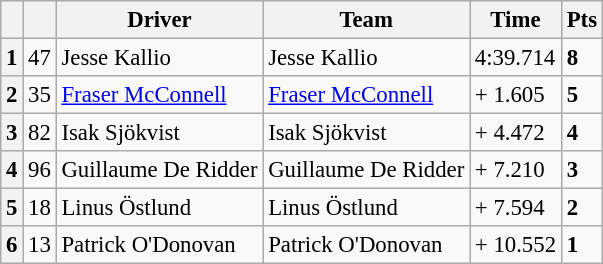<table class="wikitable" style="font-size:95%">
<tr>
<th></th>
<th></th>
<th>Driver</th>
<th>Team</th>
<th>Time</th>
<th>Pts</th>
</tr>
<tr>
<th>1</th>
<td>47</td>
<td> Jesse Kallio</td>
<td>Jesse Kallio</td>
<td>4:39.714</td>
<td><strong>8</strong></td>
</tr>
<tr>
<th>2</th>
<td>35</td>
<td> <a href='#'>Fraser McConnell</a></td>
<td><a href='#'>Fraser McConnell</a></td>
<td>+ 1.605</td>
<td><strong>5</strong></td>
</tr>
<tr>
<th>3</th>
<td>82</td>
<td> Isak Sjökvist</td>
<td>Isak Sjökvist</td>
<td>+ 4.472</td>
<td><strong>4</strong></td>
</tr>
<tr>
<th>4</th>
<td>96</td>
<td> Guillaume De Ridder</td>
<td>Guillaume De Ridder</td>
<td>+ 7.210</td>
<td><strong>3</strong></td>
</tr>
<tr>
<th>5</th>
<td>18</td>
<td> Linus Östlund</td>
<td>Linus Östlund</td>
<td>+ 7.594</td>
<td><strong>2</strong></td>
</tr>
<tr>
<th>6</th>
<td>13</td>
<td> Patrick O'Donovan</td>
<td>Patrick O'Donovan</td>
<td>+ 10.552</td>
<td><strong>1</strong></td>
</tr>
</table>
